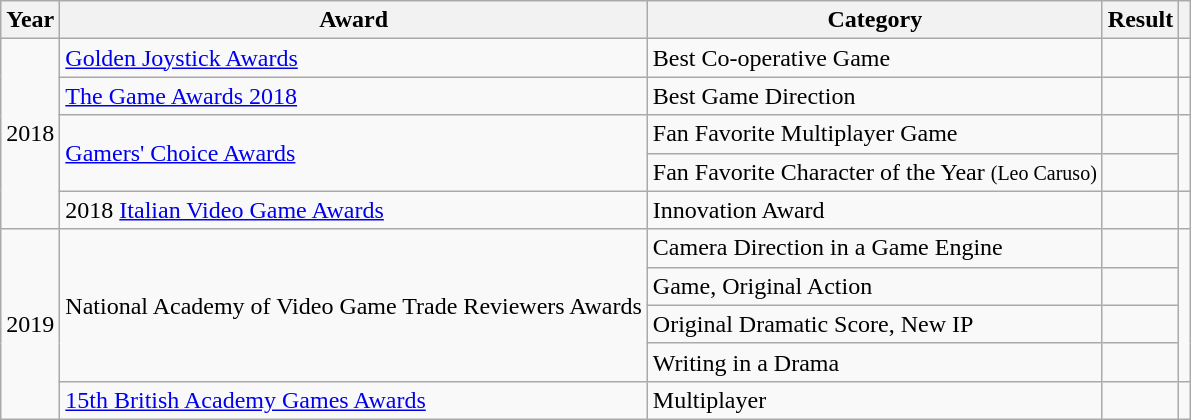<table class="wikitable sortable">
<tr>
<th>Year</th>
<th>Award</th>
<th>Category</th>
<th>Result</th>
<th></th>
</tr>
<tr>
<td rowspan="5" style="text-align:center;">2018</td>
<td><a href='#'>Golden Joystick Awards</a></td>
<td>Best Co-operative Game</td>
<td></td>
<td style="text-align:center;"></td>
</tr>
<tr>
<td><a href='#'>The Game Awards 2018</a></td>
<td>Best Game Direction</td>
<td></td>
<td style="text-align:center;"></td>
</tr>
<tr>
<td rowspan="2"><a href='#'>Gamers' Choice Awards</a></td>
<td>Fan Favorite Multiplayer Game</td>
<td></td>
<td rowspan="2" style="text-align:center;"></td>
</tr>
<tr>
<td>Fan Favorite Character of the Year <small>(Leo Caruso)</small></td>
<td></td>
</tr>
<tr>
<td>2018 <a href='#'>Italian Video Game Awards</a></td>
<td>Innovation Award</td>
<td></td>
<td></td>
</tr>
<tr>
<td rowspan="5" style="text-align:center;">2019</td>
<td rowspan="4">National Academy of Video Game Trade Reviewers Awards</td>
<td>Camera Direction in a Game Engine</td>
<td></td>
<td rowspan="4" style="text-align:center;"></td>
</tr>
<tr>
<td>Game, Original Action</td>
<td></td>
</tr>
<tr>
<td>Original Dramatic Score, New IP</td>
<td></td>
</tr>
<tr>
<td>Writing in a Drama</td>
<td></td>
</tr>
<tr>
<td><a href='#'>15th British Academy Games Awards</a></td>
<td>Multiplayer</td>
<td></td>
<td style="text-align:center;"></td>
</tr>
</table>
